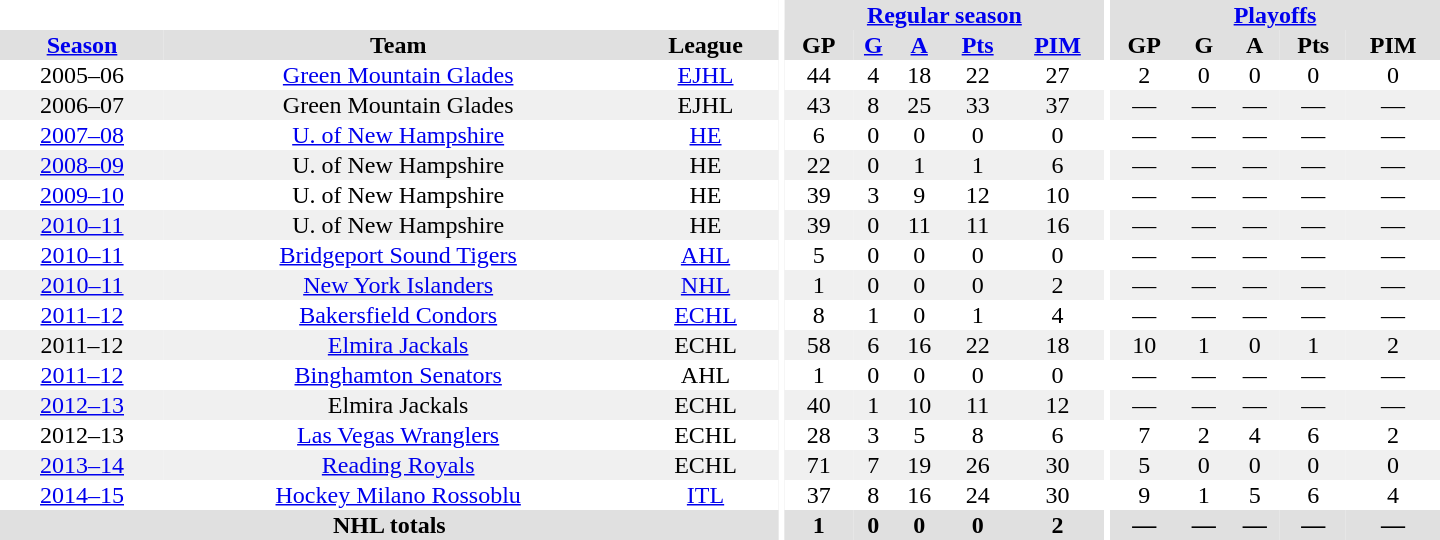<table border="0" cellpadding="1" cellspacing="0" style="text-align:center; width:60em">
<tr bgcolor="#e0e0e0">
<th colspan="3" bgcolor="#ffffff"></th>
<th rowspan="99" bgcolor="#ffffff"></th>
<th colspan="5"><a href='#'>Regular season</a></th>
<th rowspan="99" bgcolor="#ffffff"></th>
<th colspan="5"><a href='#'>Playoffs</a></th>
</tr>
<tr bgcolor="#e0e0e0">
<th><a href='#'>Season</a></th>
<th>Team</th>
<th>League</th>
<th>GP</th>
<th><a href='#'>G</a></th>
<th><a href='#'>A</a></th>
<th><a href='#'>Pts</a></th>
<th><a href='#'>PIM</a></th>
<th>GP</th>
<th>G</th>
<th>A</th>
<th>Pts</th>
<th>PIM</th>
</tr>
<tr ALIGN="center">
<td>2005–06</td>
<td><a href='#'>Green Mountain Glades</a></td>
<td><a href='#'>EJHL</a></td>
<td>44</td>
<td>4</td>
<td>18</td>
<td>22</td>
<td>27</td>
<td>2</td>
<td>0</td>
<td>0</td>
<td>0</td>
<td>0</td>
</tr>
<tr ALIGN="center" bgcolor="#f0f0f0">
<td>2006–07</td>
<td>Green Mountain Glades</td>
<td>EJHL</td>
<td>43</td>
<td>8</td>
<td>25</td>
<td>33</td>
<td>37</td>
<td>—</td>
<td>—</td>
<td>—</td>
<td>—</td>
<td>—</td>
</tr>
<tr ALIGN="center">
<td><a href='#'>2007–08</a></td>
<td><a href='#'>U. of New Hampshire</a></td>
<td><a href='#'>HE</a></td>
<td>6</td>
<td>0</td>
<td>0</td>
<td>0</td>
<td>0</td>
<td>—</td>
<td>—</td>
<td>—</td>
<td>—</td>
<td>—</td>
</tr>
<tr ALIGN="center" bgcolor="#f0f0f0">
<td><a href='#'>2008–09</a></td>
<td>U. of New Hampshire</td>
<td>HE</td>
<td>22</td>
<td>0</td>
<td>1</td>
<td>1</td>
<td>6</td>
<td>—</td>
<td>—</td>
<td>—</td>
<td>—</td>
<td>—</td>
</tr>
<tr ALIGN="center">
<td><a href='#'>2009–10</a></td>
<td>U. of New Hampshire</td>
<td>HE</td>
<td>39</td>
<td>3</td>
<td>9</td>
<td>12</td>
<td>10</td>
<td>—</td>
<td>—</td>
<td>—</td>
<td>—</td>
<td>—</td>
</tr>
<tr ALIGN="center" bgcolor="#f0f0f0">
<td><a href='#'>2010–11</a></td>
<td>U. of New Hampshire</td>
<td>HE</td>
<td>39</td>
<td>0</td>
<td>11</td>
<td>11</td>
<td>16</td>
<td>—</td>
<td>—</td>
<td>—</td>
<td>—</td>
<td>—</td>
</tr>
<tr ALIGN="center">
<td><a href='#'>2010–11</a></td>
<td><a href='#'>Bridgeport Sound Tigers</a></td>
<td><a href='#'>AHL</a></td>
<td>5</td>
<td>0</td>
<td>0</td>
<td>0</td>
<td>0</td>
<td>—</td>
<td>—</td>
<td>—</td>
<td>—</td>
<td>—</td>
</tr>
<tr ALIGN="center" bgcolor="#f0f0f0">
<td><a href='#'>2010–11</a></td>
<td><a href='#'>New York Islanders</a></td>
<td><a href='#'>NHL</a></td>
<td>1</td>
<td>0</td>
<td>0</td>
<td>0</td>
<td>2</td>
<td>—</td>
<td>—</td>
<td>—</td>
<td>—</td>
<td>—</td>
</tr>
<tr ALIGN="center">
<td><a href='#'>2011–12</a></td>
<td><a href='#'>Bakersfield Condors</a></td>
<td><a href='#'>ECHL</a></td>
<td>8</td>
<td>1</td>
<td>0</td>
<td>1</td>
<td>4</td>
<td>—</td>
<td>—</td>
<td>—</td>
<td>—</td>
<td>—</td>
</tr>
<tr ALIGN="center" bgcolor="#f0f0f0">
<td>2011–12</td>
<td><a href='#'>Elmira Jackals</a></td>
<td>ECHL</td>
<td>58</td>
<td>6</td>
<td>16</td>
<td>22</td>
<td>18</td>
<td>10</td>
<td>1</td>
<td>0</td>
<td>1</td>
<td>2</td>
</tr>
<tr ALIGN="center">
<td><a href='#'>2011–12</a></td>
<td><a href='#'>Binghamton Senators</a></td>
<td>AHL</td>
<td>1</td>
<td>0</td>
<td>0</td>
<td>0</td>
<td>0</td>
<td>—</td>
<td>—</td>
<td>—</td>
<td>—</td>
<td>—</td>
</tr>
<tr ALIGN="center" bgcolor="#f0f0f0">
<td><a href='#'>2012–13</a></td>
<td>Elmira Jackals</td>
<td>ECHL</td>
<td>40</td>
<td>1</td>
<td>10</td>
<td>11</td>
<td>12</td>
<td>—</td>
<td>—</td>
<td>—</td>
<td>—</td>
<td>—</td>
</tr>
<tr ALIGN="center">
<td>2012–13</td>
<td><a href='#'>Las Vegas Wranglers</a></td>
<td>ECHL</td>
<td>28</td>
<td>3</td>
<td>5</td>
<td>8</td>
<td>6</td>
<td>7</td>
<td>2</td>
<td>4</td>
<td>6</td>
<td>2</td>
</tr>
<tr ALIGN="center" bgcolor="#f0f0f0">
<td><a href='#'>2013–14</a></td>
<td><a href='#'>Reading Royals</a></td>
<td>ECHL</td>
<td>71</td>
<td>7</td>
<td>19</td>
<td>26</td>
<td>30</td>
<td>5</td>
<td>0</td>
<td>0</td>
<td>0</td>
<td>0</td>
</tr>
<tr ALIGN="center">
<td><a href='#'>2014–15</a></td>
<td><a href='#'>Hockey Milano Rossoblu</a></td>
<td><a href='#'>ITL</a></td>
<td>37</td>
<td>8</td>
<td>16</td>
<td>24</td>
<td>30</td>
<td>9</td>
<td>1</td>
<td>5</td>
<td>6</td>
<td>4</td>
</tr>
<tr bgcolor="#e0e0e0">
<th colspan="3">NHL totals</th>
<th>1</th>
<th>0</th>
<th>0</th>
<th>0</th>
<th>2</th>
<th>—</th>
<th>—</th>
<th>—</th>
<th>—</th>
<th>—</th>
</tr>
</table>
